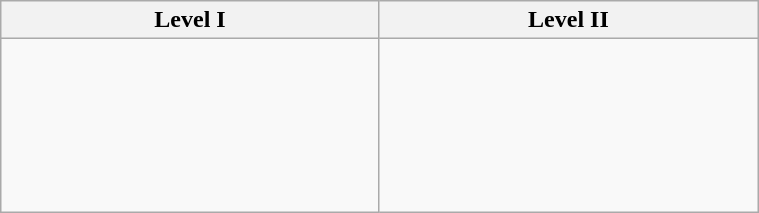<table class="wikitable" width=40%>
<tr>
<th width=50%>Level I</th>
<th width=50%>Level II</th>
</tr>
<tr>
<td><br><br>
<br>
<br>
<br>
<br>
</td>
<td><br><br>
<br>
<br>
<br>
<br>
</td>
</tr>
</table>
